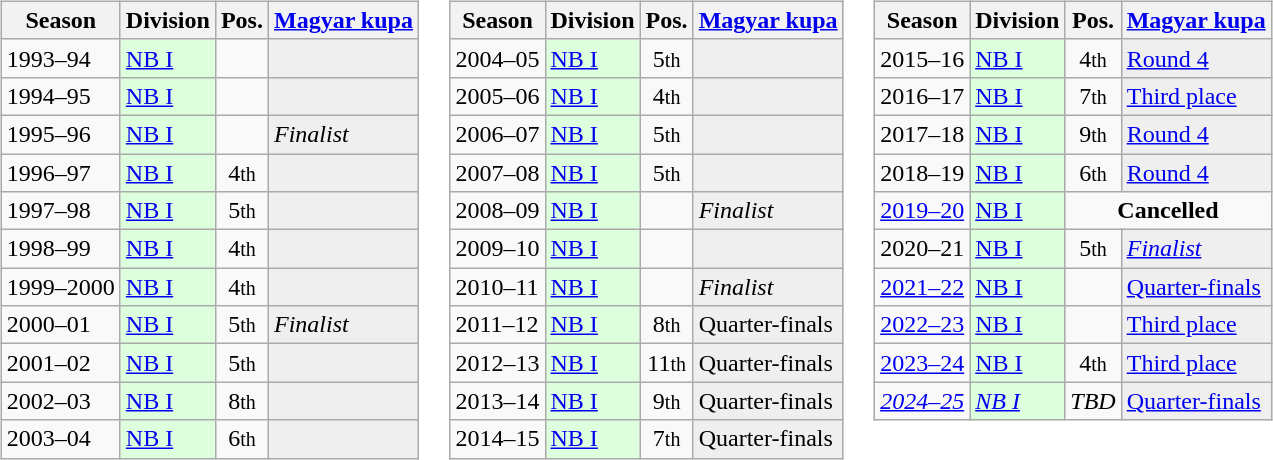<table>
<tr>
<td valign="top"><br><table class="wikitable text-align:center">
<tr>
<th>Season</th>
<th>Division</th>
<th>Pos.</th>
<th><a href='#'>Magyar kupa</a></th>
</tr>
<tr>
<td>1993–94</td>
<td bgcolor=#ddffdd><a href='#'>NB I</a></td>
<td align=center></td>
<td style="background:#efefef;"></td>
</tr>
<tr>
<td>1994–95</td>
<td bgcolor=#ddffdd><a href='#'>NB I</a></td>
<td align=center></td>
<td style="background:#efefef;"></td>
</tr>
<tr>
<td>1995–96</td>
<td bgcolor=#ddffdd><a href='#'>NB I</a></td>
<td align=center></td>
<td style="background:#efefef;"> <em>Finalist</em></td>
</tr>
<tr>
<td>1996–97</td>
<td bgcolor=#ddffdd><a href='#'>NB I</a></td>
<td align=center>4<small>th</small></td>
<td style="background:#efefef;"></td>
</tr>
<tr>
<td>1997–98</td>
<td bgcolor=#ddffdd><a href='#'>NB I</a></td>
<td align=center>5<small>th</small></td>
<td style="background:#efefef;"></td>
</tr>
<tr>
<td>1998–99</td>
<td bgcolor=#ddffdd><a href='#'>NB I</a></td>
<td align=center>4<small>th</small></td>
<td style="background:#efefef;"></td>
</tr>
<tr>
<td>1999–2000</td>
<td bgcolor=#ddffdd><a href='#'>NB I</a></td>
<td align=center>4<small>th</small></td>
<td style="background:#efefef;"></td>
</tr>
<tr>
<td>2000–01</td>
<td bgcolor=#ddffdd><a href='#'>NB I</a></td>
<td align=center>5<small>th</small></td>
<td style="background:#efefef;"> <em>Finalist</em></td>
</tr>
<tr>
<td>2001–02</td>
<td bgcolor=#ddffdd><a href='#'>NB I</a></td>
<td align=center>5<small>th</small></td>
<td style="background:#efefef;"></td>
</tr>
<tr>
<td>2002–03</td>
<td bgcolor=#ddffdd><a href='#'>NB I</a></td>
<td align=center>8<small>th</small></td>
<td style="background:#efefef;"></td>
</tr>
<tr>
<td>2003–04</td>
<td bgcolor=#ddffdd><a href='#'>NB I</a></td>
<td align=center>6<small>th</small></td>
<td style="background:#efefef;"></td>
</tr>
</table>
</td>
<td valign="top"><br><table class="wikitable text-align:center">
<tr>
<th>Season</th>
<th>Division</th>
<th>Pos.</th>
<th><a href='#'>Magyar kupa</a></th>
</tr>
<tr>
<td>2004–05</td>
<td bgcolor=#ddffdd><a href='#'>NB I</a></td>
<td align=center>5<small>th</small></td>
<td style="background:#efefef;"></td>
</tr>
<tr>
<td>2005–06</td>
<td bgcolor=#ddffdd><a href='#'>NB I</a></td>
<td align=center>4<small>th</small></td>
<td style="background:#efefef;"></td>
</tr>
<tr>
<td>2006–07</td>
<td bgcolor=#ddffdd><a href='#'>NB I</a></td>
<td align=center>5<small>th</small></td>
<td style="background:#efefef;"></td>
</tr>
<tr>
<td>2007–08</td>
<td bgcolor=#ddffdd><a href='#'>NB I</a></td>
<td align=center>5<small>th</small></td>
<td style="background:#efefef;"></td>
</tr>
<tr>
<td>2008–09</td>
<td bgcolor=#ddffdd><a href='#'>NB I</a></td>
<td align=center></td>
<td style="background:#efefef;"> <em>Finalist</em></td>
</tr>
<tr>
<td>2009–10</td>
<td bgcolor=#ddffdd><a href='#'>NB I</a></td>
<td align=center></td>
<td style="background:#efefef;"></td>
</tr>
<tr>
<td>2010–11</td>
<td bgcolor=#ddffdd><a href='#'>NB I</a></td>
<td align=center></td>
<td style="background:#efefef;"> <em>Finalist</em></td>
</tr>
<tr>
<td>2011–12</td>
<td bgcolor=#ddffdd><a href='#'>NB I</a></td>
<td align=center>8<small>th</small></td>
<td style="background:#efefef;">Quarter-finals</td>
</tr>
<tr>
<td>2012–13</td>
<td bgcolor=#ddffdd><a href='#'>NB I</a></td>
<td align=center>11<small>th</small></td>
<td style="background:#efefef;">Quarter-finals</td>
</tr>
<tr>
<td>2013–14</td>
<td bgcolor=#ddffdd><a href='#'>NB I</a></td>
<td align=center>9<small>th</small></td>
<td style="background:#efefef;">Quarter-finals</td>
</tr>
<tr>
<td>2014–15</td>
<td bgcolor=#ddffdd><a href='#'>NB I</a></td>
<td align=center>7<small>th</small></td>
<td style="background:#efefef;">Quarter-finals</td>
</tr>
</table>
</td>
<td valign="top"><br><table class="wikitable text-align:center">
<tr>
<th>Season</th>
<th>Division</th>
<th>Pos.</th>
<th><a href='#'>Magyar kupa</a></th>
</tr>
<tr>
<td>2015–16</td>
<td bgcolor=#ddffdd><a href='#'>NB I</a></td>
<td align=center>4<small>th</small></td>
<td style="background:#efefef;"><a href='#'>Round 4</a></td>
</tr>
<tr>
<td>2016–17</td>
<td bgcolor=#ddffdd><a href='#'>NB I</a></td>
<td align=center>7<small>th</small></td>
<td style="background:#efefef;"> <a href='#'>Third place</a></td>
</tr>
<tr>
<td>2017–18</td>
<td bgcolor=#ddffdd><a href='#'>NB I</a></td>
<td align=center>9<small>th</small></td>
<td style="background:#efefef;"><a href='#'>Round 4</a></td>
</tr>
<tr>
<td>2018–19</td>
<td bgcolor=#ddffdd><a href='#'>NB I</a></td>
<td align=center>6<small>th</small></td>
<td style="background:#efefef;"><a href='#'>Round 4</a></td>
</tr>
<tr>
<td><a href='#'>2019–20</a></td>
<td bgcolor=#ddffdd><a href='#'>NB I</a></td>
<td colspan=2 align=center><strong>Cancelled</strong></td>
</tr>
<tr>
<td>2020–21</td>
<td bgcolor=#ddffdd><a href='#'>NB I</a></td>
<td align=center>5<small>th</small></td>
<td style="background:#efefef;"> <em><a href='#'>Finalist</a></em></td>
</tr>
<tr>
<td><a href='#'>2021–22</a></td>
<td bgcolor=#ddffdd><a href='#'>NB I</a></td>
<td align=center></td>
<td style="background:#efefef;"><a href='#'>Quarter-finals</a></td>
</tr>
<tr>
<td><a href='#'>2022–23</a></td>
<td bgcolor=#ddffdd><a href='#'>NB I</a></td>
<td align=center></td>
<td style="background:#efefef;"> <a href='#'>Third place</a></td>
</tr>
<tr>
<td><a href='#'>2023–24</a></td>
<td bgcolor=#ddffdd><a href='#'>NB I</a></td>
<td align=center>4<small>th</small></td>
<td style="background:#efefef;"> <a href='#'>Third place</a></td>
</tr>
<tr>
<td><em><a href='#'>2024–25</a></em></td>
<td bgcolor=#ddffdd><em><a href='#'>NB I</a></em></td>
<td align=center><em>TBD</em></td>
<td style="background:#efefef;"><a href='#'>Quarter-finals</a></td>
</tr>
</table>
</td>
</tr>
</table>
